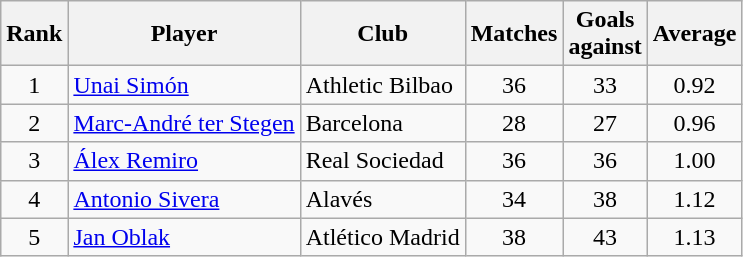<table class="wikitable" style="text-align:center">
<tr>
<th>Rank</th>
<th>Player</th>
<th>Club</th>
<th>Matches</th>
<th>Goals<br>against</th>
<th>Average</th>
</tr>
<tr>
<td>1</td>
<td align="left"> <a href='#'>Unai Simón</a></td>
<td align="left">Athletic Bilbao</td>
<td>36</td>
<td>33</td>
<td>0.92</td>
</tr>
<tr>
<td>2</td>
<td align="left"> <a href='#'>Marc-André ter Stegen</a></td>
<td align="left">Barcelona</td>
<td>28</td>
<td>27</td>
<td>0.96</td>
</tr>
<tr>
<td>3</td>
<td align="left"> <a href='#'>Álex Remiro</a></td>
<td align="left">Real Sociedad</td>
<td>36</td>
<td>36</td>
<td>1.00</td>
</tr>
<tr>
<td>4</td>
<td align="left"> <a href='#'>Antonio Sivera</a></td>
<td align="left">Alavés</td>
<td>34</td>
<td>38</td>
<td>1.12</td>
</tr>
<tr>
<td>5</td>
<td align="left"> <a href='#'>Jan Oblak</a></td>
<td align="left">Atlético Madrid</td>
<td>38</td>
<td>43</td>
<td>1.13</td>
</tr>
</table>
